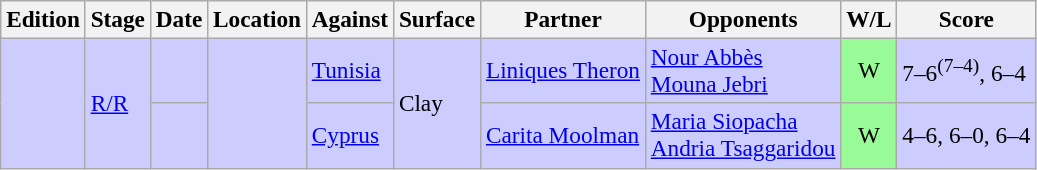<table class=wikitable style=font-size:97%>
<tr>
<th>Edition</th>
<th>Stage</th>
<th>Date</th>
<th>Location</th>
<th>Against</th>
<th>Surface</th>
<th>Partner</th>
<th>Opponents</th>
<th>W/L</th>
<th>Score</th>
</tr>
<tr style="background:#ccf;">
<td rowspan="2"></td>
<td rowspan="2"><a href='#'>R/R</a></td>
<td></td>
<td rowspan="2"></td>
<td> <a href='#'>Tunisia</a></td>
<td rowspan="2">Clay</td>
<td> <a href='#'>Liniques Theron</a></td>
<td> <a href='#'>Nour Abbès</a> <br>  <a href='#'>Mouna Jebri</a></td>
<td style="text-align:center; background:#98fb98;">W</td>
<td>7–6<sup>(7–4)</sup>, 6–4</td>
</tr>
<tr style="background:#ccf;">
<td></td>
<td> <a href='#'>Cyprus</a></td>
<td> <a href='#'>Carita Moolman</a></td>
<td> <a href='#'>Maria Siopacha</a> <br>  <a href='#'>Andria Tsaggaridou</a></td>
<td style="text-align:center; background:#98fb98;">W</td>
<td>4–6, 6–0, 6–4</td>
</tr>
</table>
